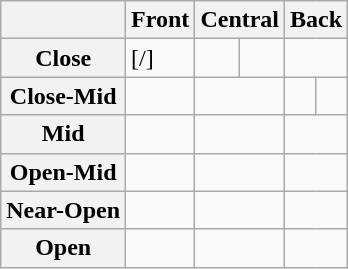<table class="wikitable">
<tr>
<th></th>
<th>Front</th>
<th colspan="2">Central</th>
<th colspan="2">Back</th>
</tr>
<tr>
<th>Close</th>
<td>[/]</td>
<td></td>
<td></td>
<td colspan="2"></td>
</tr>
<tr>
<th>Close-Mid</th>
<td></td>
<td colspan="2"></td>
<td></td>
<td></td>
</tr>
<tr>
<th>Mid</th>
<td></td>
<td colspan="2"></td>
<td colspan="2"></td>
</tr>
<tr>
<th>Open-Mid</th>
<td></td>
<td colspan="2"></td>
<td colspan="2"></td>
</tr>
<tr>
<th>Near-Open</th>
<td></td>
<td colspan="2"></td>
<td colspan="2"></td>
</tr>
<tr>
<th>Open</th>
<td></td>
<td colspan="2"></td>
<td colspan="2"></td>
</tr>
</table>
